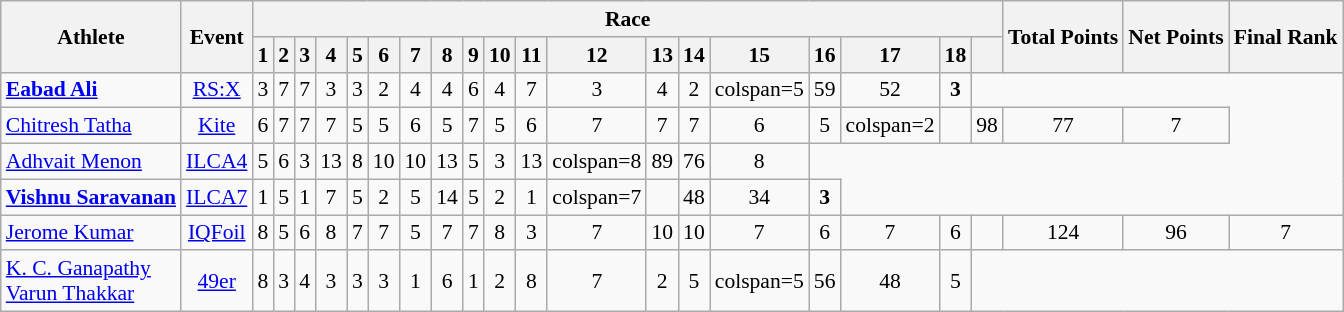<table class="wikitable" style="text-align:center; font-size:90%">
<tr>
<th rowspan="2">Athlete</th>
<th rowspan="2">Event</th>
<th colspan="19">Race</th>
<th rowspan="2">Total Points</th>
<th rowspan="2">Net Points</th>
<th rowspan="2">Final Rank</th>
</tr>
<tr>
<th>1</th>
<th>2</th>
<th>3</th>
<th>4</th>
<th>5</th>
<th>6</th>
<th>7</th>
<th>8</th>
<th>9</th>
<th>10</th>
<th>11</th>
<th>12</th>
<th>13</th>
<th>14</th>
<th>15</th>
<th>16</th>
<th>17</th>
<th>18</th>
<th></th>
</tr>
<tr>
<td style="text-align:left"><strong><a href='#'>Eabad Ali</a></strong></td>
<td><a href='#'>RS:X</a></td>
<td>3</td>
<td>7<br></td>
<td>7<br></td>
<td>3</td>
<td>3</td>
<td>2</td>
<td>4</td>
<td>4</td>
<td>6</td>
<td>4</td>
<td>7<br></td>
<td>3</td>
<td>4</td>
<td>2</td>
<td>colspan=5 </td>
<td>59</td>
<td>52</td>
<td><strong>3</strong></td>
</tr>
<tr>
<td style="text-align:left"><a href='#'>Chitresh Tatha</a></td>
<td><a href='#'>Kite</a></td>
<td>6</td>
<td>7</td>
<td>7</td>
<td>7</td>
<td>5</td>
<td>5</td>
<td>6</td>
<td>5</td>
<td>7</td>
<td>5</td>
<td>6</td>
<td>7</td>
<td>7</td>
<td>7</td>
<td>6</td>
<td>5</td>
<td>colspan=2 </td>
<td></td>
<td>98</td>
<td>77</td>
<td>7</td>
</tr>
<tr>
<td style="text-align:left"><a href='#'>Adhvait Menon</a></td>
<td><a href='#'>ILCA4</a></td>
<td>5</td>
<td>6</td>
<td>3</td>
<td>13<br></td>
<td>8</td>
<td>10</td>
<td>10</td>
<td>13<br></td>
<td>5</td>
<td>3</td>
<td>13<br></td>
<td>colspan=8 </td>
<td>89</td>
<td>76</td>
<td>8</td>
</tr>
<tr>
<td style="text-align:left"><strong><a href='#'>Vishnu Saravanan</a></strong></td>
<td><a href='#'>ILCA7</a></td>
<td>1</td>
<td>5</td>
<td>1</td>
<td>7</td>
<td>5</td>
<td>2</td>
<td>5</td>
<td>14<br></td>
<td>5</td>
<td>2</td>
<td>1</td>
<td>colspan=7 </td>
<td></td>
<td>48</td>
<td>34</td>
<td><strong>3</strong></td>
</tr>
<tr>
<td style="text-align:left"><a href='#'>Jerome Kumar</a></td>
<td><a href='#'>IQFoil</a></td>
<td>8</td>
<td>5</td>
<td>6</td>
<td>8</td>
<td>7</td>
<td>7</td>
<td>5</td>
<td>7</td>
<td>7</td>
<td>8</td>
<td>3</td>
<td>7</td>
<td>10<br></td>
<td>10<br></td>
<td>7</td>
<td>6</td>
<td>7</td>
<td>6</td>
<td></td>
<td>124</td>
<td>96</td>
<td>7</td>
</tr>
<tr>
<td style="text-align:left"><a href='#'>K. C. Ganapathy</a><br><a href='#'>Varun Thakkar</a></td>
<td><a href='#'>49er</a></td>
<td>8</td>
<td>3</td>
<td>4</td>
<td>3</td>
<td>3</td>
<td>3</td>
<td>1</td>
<td>6</td>
<td>1</td>
<td>2</td>
<td>8</td>
<td>7</td>
<td>2</td>
<td>5</td>
<td>colspan=5 </td>
<td>56</td>
<td>48</td>
<td>5</td>
</tr>
</table>
